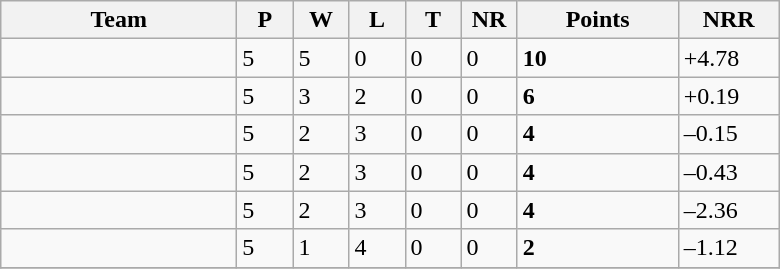<table class="wikitable">
<tr>
<th width=150>Team</th>
<th width=30 abbr="Played">P</th>
<th width=30 abbr="Won">W</th>
<th width=30 abbr="Lost">L</th>
<th width=30 abbr="Tied">T</th>
<th width=30 abbr="No result">NR</th>
<th width=100 abbr="Points">Points</th>
<th width=60 abbr="Net run rate">NRR</th>
</tr>
<tr>
<td align="left"></td>
<td>5</td>
<td>5</td>
<td>0</td>
<td>0</td>
<td>0</td>
<td><strong>10</strong></td>
<td>+4.78</td>
</tr>
<tr>
<td align="left"></td>
<td>5</td>
<td>3</td>
<td>2</td>
<td>0</td>
<td>0</td>
<td><strong>6</strong></td>
<td>+0.19</td>
</tr>
<tr>
<td align="left"></td>
<td>5</td>
<td>2</td>
<td>3</td>
<td>0</td>
<td>0</td>
<td><strong>4</strong></td>
<td>–0.15</td>
</tr>
<tr>
<td align="left"></td>
<td>5</td>
<td>2</td>
<td>3</td>
<td>0</td>
<td>0</td>
<td><strong>4</strong></td>
<td>–0.43</td>
</tr>
<tr>
<td align="left"></td>
<td>5</td>
<td>2</td>
<td>3</td>
<td>0</td>
<td>0</td>
<td><strong>4</strong></td>
<td>–2.36</td>
</tr>
<tr>
<td align="left"></td>
<td>5</td>
<td>1</td>
<td>4</td>
<td>0</td>
<td>0</td>
<td><strong>2</strong></td>
<td>–1.12</td>
</tr>
<tr>
</tr>
</table>
